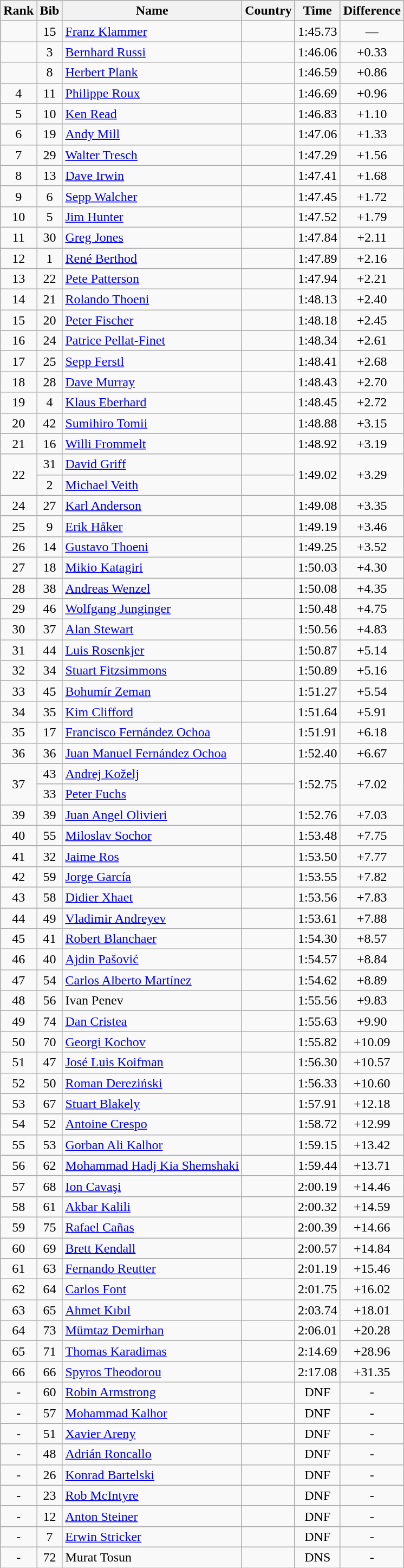<table class="wikitable sortable" style="text-align:center">
<tr>
<th>Rank</th>
<th>Bib</th>
<th>Name</th>
<th>Country</th>
<th>Time</th>
<th>Difference</th>
</tr>
<tr>
<td></td>
<td>15</td>
<td align=left><a href='#'>Franz Klammer</a></td>
<td align=left></td>
<td>1:45.73</td>
<td>—</td>
</tr>
<tr>
<td></td>
<td>3</td>
<td align=left><a href='#'>Bernhard Russi</a></td>
<td align=left></td>
<td>1:46.06</td>
<td>+0.33</td>
</tr>
<tr>
<td></td>
<td>8</td>
<td align=left><a href='#'>Herbert Plank</a></td>
<td align=left></td>
<td>1:46.59</td>
<td>+0.86</td>
</tr>
<tr>
<td>4</td>
<td>11</td>
<td align=left><a href='#'>Philippe Roux</a></td>
<td align=left></td>
<td>1:46.69</td>
<td>+0.96</td>
</tr>
<tr>
<td>5</td>
<td>10</td>
<td align=left><a href='#'>Ken Read</a></td>
<td align=left></td>
<td>1:46.83</td>
<td>+1.10</td>
</tr>
<tr>
<td>6</td>
<td>19</td>
<td align=left><a href='#'>Andy Mill</a></td>
<td align=left></td>
<td>1:47.06</td>
<td>+1.33</td>
</tr>
<tr>
<td>7</td>
<td>29</td>
<td align=left><a href='#'>Walter Tresch</a></td>
<td align=left></td>
<td>1:47.29</td>
<td>+1.56</td>
</tr>
<tr>
<td>8</td>
<td>13</td>
<td align=left><a href='#'>Dave Irwin</a></td>
<td align=left></td>
<td>1:47.41</td>
<td>+1.68</td>
</tr>
<tr>
<td>9</td>
<td>6</td>
<td align=left><a href='#'>Sepp Walcher</a></td>
<td align=left></td>
<td>1:47.45</td>
<td>+1.72</td>
</tr>
<tr>
<td>10</td>
<td>5</td>
<td align=left><a href='#'>Jim Hunter</a></td>
<td align=left></td>
<td>1:47.52</td>
<td>+1.79</td>
</tr>
<tr>
<td>11</td>
<td>30</td>
<td align=left><a href='#'>Greg Jones</a></td>
<td align=left></td>
<td>1:47.84</td>
<td>+2.11</td>
</tr>
<tr>
<td>12</td>
<td>1</td>
<td align=left><a href='#'>René Berthod</a></td>
<td align=left></td>
<td>1:47.89</td>
<td>+2.16</td>
</tr>
<tr>
<td>13</td>
<td>22</td>
<td align=left><a href='#'>Pete Patterson</a></td>
<td align=left></td>
<td>1:47.94</td>
<td>+2.21</td>
</tr>
<tr>
<td>14</td>
<td>21</td>
<td align=left><a href='#'>Rolando Thoeni</a></td>
<td align=left></td>
<td>1:48.13</td>
<td>+2.40</td>
</tr>
<tr>
<td>15</td>
<td>20</td>
<td align=left><a href='#'>Peter Fischer</a></td>
<td align=left></td>
<td>1:48.18</td>
<td>+2.45</td>
</tr>
<tr>
<td>16</td>
<td>24</td>
<td align=left><a href='#'>Patrice Pellat-Finet</a></td>
<td align=left></td>
<td>1:48.34</td>
<td>+2.61</td>
</tr>
<tr>
<td>17</td>
<td>25</td>
<td align=left><a href='#'>Sepp Ferstl</a></td>
<td align=left></td>
<td>1:48.41</td>
<td>+2.68</td>
</tr>
<tr>
<td>18</td>
<td>28</td>
<td align=left><a href='#'>Dave Murray</a></td>
<td align=left></td>
<td>1:48.43</td>
<td>+2.70</td>
</tr>
<tr>
<td>19</td>
<td>4</td>
<td align=left><a href='#'>Klaus Eberhard</a></td>
<td align=left></td>
<td>1:48.45</td>
<td>+2.72</td>
</tr>
<tr>
<td>20</td>
<td>42</td>
<td align=left><a href='#'>Sumihiro Tomii</a></td>
<td align=left></td>
<td>1:48.88</td>
<td>+3.15</td>
</tr>
<tr>
<td>21</td>
<td>16</td>
<td align=left><a href='#'>Willi Frommelt</a></td>
<td align=left></td>
<td>1:48.92</td>
<td>+3.19</td>
</tr>
<tr>
<td rowspan=2>22</td>
<td>31</td>
<td align=left><a href='#'>David Griff</a></td>
<td align=left></td>
<td rowspan=2>1:49.02</td>
<td rowspan=2>+3.29</td>
</tr>
<tr>
<td>2</td>
<td align=left><a href='#'>Michael Veith</a></td>
<td align=left></td>
</tr>
<tr>
<td>24</td>
<td>27</td>
<td align=left><a href='#'>Karl Anderson</a></td>
<td align=left></td>
<td>1:49.08</td>
<td>+3.35</td>
</tr>
<tr>
<td>25</td>
<td>9</td>
<td align=left><a href='#'>Erik Håker</a></td>
<td align=left></td>
<td>1:49.19</td>
<td>+3.46</td>
</tr>
<tr>
<td>26</td>
<td>14</td>
<td align=left><a href='#'>Gustavo Thoeni</a></td>
<td align=left></td>
<td>1:49.25</td>
<td>+3.52</td>
</tr>
<tr>
<td>27</td>
<td>18</td>
<td align=left><a href='#'>Mikio Katagiri</a></td>
<td align=left></td>
<td>1:50.03</td>
<td>+4.30</td>
</tr>
<tr>
<td>28</td>
<td>38</td>
<td align=left><a href='#'>Andreas Wenzel</a></td>
<td align=left></td>
<td>1:50.08</td>
<td>+4.35</td>
</tr>
<tr>
<td>29</td>
<td>46</td>
<td align=left><a href='#'>Wolfgang Junginger</a></td>
<td align=left></td>
<td>1:50.48</td>
<td>+4.75</td>
</tr>
<tr>
<td>30</td>
<td>37</td>
<td align=left><a href='#'>Alan Stewart</a></td>
<td align=left></td>
<td>1:50.56</td>
<td>+4.83</td>
</tr>
<tr>
<td>31</td>
<td>44</td>
<td align=left><a href='#'>Luis Rosenkjer</a></td>
<td align=left></td>
<td>1:50.87</td>
<td>+5.14</td>
</tr>
<tr>
<td>32</td>
<td>34</td>
<td align=left><a href='#'>Stuart Fitzsimmons</a></td>
<td align=left></td>
<td>1:50.89</td>
<td>+5.16</td>
</tr>
<tr>
<td>33</td>
<td>45</td>
<td align=left><a href='#'>Bohumír Zeman</a></td>
<td align=left></td>
<td>1:51.27</td>
<td>+5.54</td>
</tr>
<tr>
<td>34</td>
<td>35</td>
<td align=left><a href='#'>Kim Clifford</a></td>
<td align=left></td>
<td>1:51.64</td>
<td>+5.91</td>
</tr>
<tr>
<td>35</td>
<td>17</td>
<td align=left><a href='#'>Francisco Fernández Ochoa</a></td>
<td align=left></td>
<td>1:51.91</td>
<td>+6.18</td>
</tr>
<tr>
<td>36</td>
<td>36</td>
<td align=left><a href='#'>Juan Manuel Fernández Ochoa</a></td>
<td align=left></td>
<td>1:52.40</td>
<td>+6.67</td>
</tr>
<tr>
<td rowspan=2>37</td>
<td>43</td>
<td align=left><a href='#'>Andrej Koželj</a></td>
<td align=left></td>
<td rowspan=2>1:52.75</td>
<td rowspan=2>+7.02</td>
</tr>
<tr>
<td>33</td>
<td align=left><a href='#'>Peter Fuchs</a></td>
<td align=left></td>
</tr>
<tr>
<td>39</td>
<td>39</td>
<td align=left><a href='#'>Juan Angel Olivieri</a></td>
<td align=left></td>
<td>1:52.76</td>
<td>+7.03</td>
</tr>
<tr>
<td>40</td>
<td>55</td>
<td align=left><a href='#'>Miloslav Sochor</a></td>
<td align=left></td>
<td>1:53.48</td>
<td>+7.75</td>
</tr>
<tr>
<td>41</td>
<td>32</td>
<td align=left><a href='#'>Jaime Ros</a></td>
<td align=left></td>
<td>1:53.50</td>
<td>+7.77</td>
</tr>
<tr>
<td>42</td>
<td>59</td>
<td align=left><a href='#'>Jorge García</a></td>
<td align=left></td>
<td>1:53.55</td>
<td>+7.82</td>
</tr>
<tr>
<td>43</td>
<td>58</td>
<td align=left><a href='#'>Didier Xhaet</a></td>
<td align=left></td>
<td>1:53.56</td>
<td>+7.83</td>
</tr>
<tr>
<td>44</td>
<td>49</td>
<td align=left><a href='#'>Vladimir Andreyev</a></td>
<td align=left></td>
<td>1:53.61</td>
<td>+7.88</td>
</tr>
<tr>
<td>45</td>
<td>41</td>
<td align=left><a href='#'>Robert Blanchaer</a></td>
<td align=left></td>
<td>1:54.30</td>
<td>+8.57</td>
</tr>
<tr>
<td>46</td>
<td>40</td>
<td align=left><a href='#'>Ajdin Pašović</a></td>
<td align=left></td>
<td>1:54.57</td>
<td>+8.84</td>
</tr>
<tr>
<td>47</td>
<td>54</td>
<td align=left><a href='#'>Carlos Alberto Martínez</a></td>
<td align=left></td>
<td>1:54.62</td>
<td>+8.89</td>
</tr>
<tr>
<td>48</td>
<td>56</td>
<td align=left>Ivan Penev</td>
<td align=left></td>
<td>1:55.56</td>
<td>+9.83</td>
</tr>
<tr>
<td>49</td>
<td>74</td>
<td align=left><a href='#'>Dan Cristea</a></td>
<td align=left></td>
<td>1:55.63</td>
<td>+9.90</td>
</tr>
<tr>
<td>50</td>
<td>70</td>
<td align=left><a href='#'>Georgi Kochov</a></td>
<td align=left></td>
<td>1:55.82</td>
<td>+10.09</td>
</tr>
<tr>
<td>51</td>
<td>47</td>
<td align=left><a href='#'>José Luis Koifman</a></td>
<td align=left></td>
<td>1:56.30</td>
<td>+10.57</td>
</tr>
<tr>
<td>52</td>
<td>50</td>
<td align=left><a href='#'>Roman Dereziński</a></td>
<td align=left></td>
<td>1:56.33</td>
<td>+10.60</td>
</tr>
<tr>
<td>53</td>
<td>67</td>
<td align=left><a href='#'>Stuart Blakely</a></td>
<td align=left></td>
<td>1:57.91</td>
<td>+12.18</td>
</tr>
<tr>
<td>54</td>
<td>52</td>
<td align=left><a href='#'>Antoine Crespo</a></td>
<td align=left></td>
<td>1:58.72</td>
<td>+12.99</td>
</tr>
<tr>
<td>55</td>
<td>53</td>
<td align=left><a href='#'>Gorban Ali Kalhor</a></td>
<td align=left></td>
<td>1:59.15</td>
<td>+13.42</td>
</tr>
<tr>
<td>56</td>
<td>62</td>
<td align=left><a href='#'>Mohammad Hadj Kia Shemshaki</a></td>
<td align=left></td>
<td>1:59.44</td>
<td>+13.71</td>
</tr>
<tr>
<td>57</td>
<td>68</td>
<td align=left><a href='#'>Ion Cavaşi</a></td>
<td align=left></td>
<td>2:00.19</td>
<td>+14.46</td>
</tr>
<tr>
<td>58</td>
<td>61</td>
<td align=left><a href='#'>Akbar Kalili</a></td>
<td align=left></td>
<td>2:00.32</td>
<td>+14.59</td>
</tr>
<tr>
<td>59</td>
<td>75</td>
<td align=left><a href='#'>Rafael Cañas</a></td>
<td align=left></td>
<td>2:00.39</td>
<td>+14.66</td>
</tr>
<tr>
<td>60</td>
<td>69</td>
<td align=left><a href='#'>Brett Kendall</a></td>
<td align=left></td>
<td>2:00.57</td>
<td>+14.84</td>
</tr>
<tr>
<td>61</td>
<td>63</td>
<td align=left><a href='#'>Fernando Reutter</a></td>
<td align=left></td>
<td>2:01.19</td>
<td>+15.46</td>
</tr>
<tr>
<td>62</td>
<td>64</td>
<td align=left><a href='#'>Carlos Font</a></td>
<td align=left></td>
<td>2:01.75</td>
<td>+16.02</td>
</tr>
<tr>
<td>63</td>
<td>65</td>
<td align=left><a href='#'>Ahmet Kıbıl</a></td>
<td align=left></td>
<td>2:03.74</td>
<td>+18.01</td>
</tr>
<tr>
<td>64</td>
<td>73</td>
<td align=left><a href='#'>Mümtaz Demirhan</a></td>
<td align=left></td>
<td>2:06.01</td>
<td>+20.28</td>
</tr>
<tr>
<td>65</td>
<td>71</td>
<td align=left><a href='#'>Thomas Karadimas</a></td>
<td align=left></td>
<td>2:14.69</td>
<td>+28.96</td>
</tr>
<tr>
<td>66</td>
<td>66</td>
<td align=left><a href='#'>Spyros Theodorou</a></td>
<td align=left></td>
<td>2:17.08</td>
<td>+31.35</td>
</tr>
<tr>
<td>-</td>
<td>60</td>
<td align=left><a href='#'>Robin Armstrong</a></td>
<td align=left></td>
<td>DNF</td>
<td>-</td>
</tr>
<tr>
<td>-</td>
<td>57</td>
<td align=left><a href='#'>Mohammad Kalhor</a></td>
<td align=left></td>
<td>DNF</td>
<td>-</td>
</tr>
<tr>
<td>-</td>
<td>51</td>
<td align=left><a href='#'>Xavier Areny</a></td>
<td align=left></td>
<td>DNF</td>
<td>-</td>
</tr>
<tr>
<td>-</td>
<td>48</td>
<td align=left><a href='#'>Adrián Roncallo</a></td>
<td align=left></td>
<td>DNF</td>
<td>-</td>
</tr>
<tr>
<td>-</td>
<td>26</td>
<td align=left><a href='#'>Konrad Bartelski</a></td>
<td align=left></td>
<td>DNF</td>
<td>-</td>
</tr>
<tr>
<td>-</td>
<td>23</td>
<td align=left><a href='#'>Rob McIntyre</a></td>
<td align=left></td>
<td>DNF</td>
<td>-</td>
</tr>
<tr>
<td>-</td>
<td>12</td>
<td align=left><a href='#'>Anton Steiner</a></td>
<td align=left></td>
<td>DNF</td>
<td>-</td>
</tr>
<tr>
<td>-</td>
<td>7</td>
<td align=left><a href='#'>Erwin Stricker</a></td>
<td align=left></td>
<td>DNF</td>
<td>-</td>
</tr>
<tr>
<td>-</td>
<td>72</td>
<td align=left>Murat Tosun</td>
<td align=left></td>
<td>DNS</td>
<td>-</td>
</tr>
</table>
